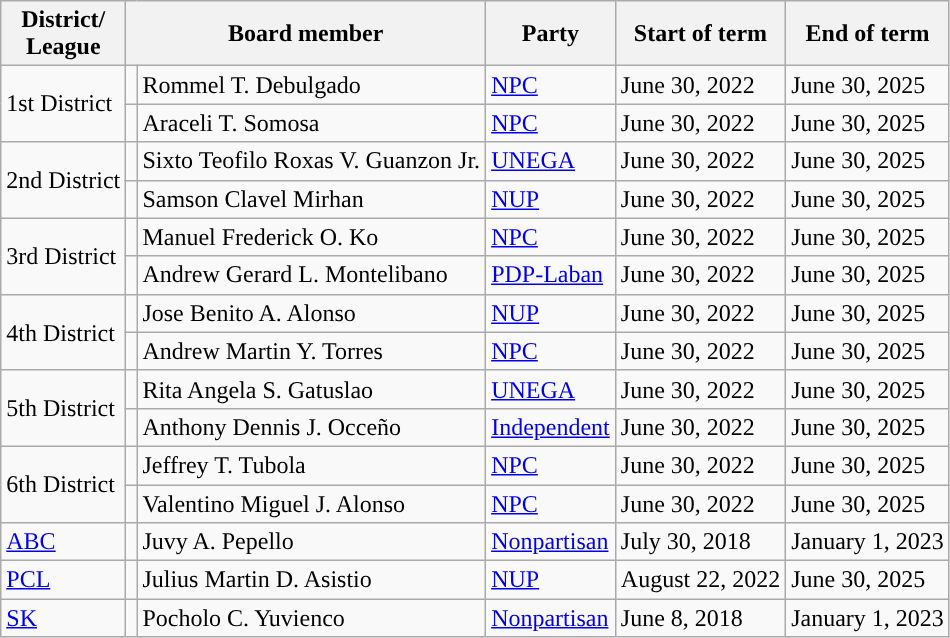<table class="wikitable">
<tr>
<th>District/<br>League</th>
<th colspan="2">Board member</th>
<th>Party</th>
<th>Start of term</th>
<th>End of term</th>
</tr>
<tr>
<td rowspan="2">1st District</td>
<td></td>
<td>Rommel T. Debulgado</td>
<td><a href='#'>NPC</a></td>
<td>June 30, 2022</td>
<td>June 30, 2025</td>
</tr>
<tr>
<td></td>
<td>Araceli T. Somosa</td>
<td><a href='#'>NPC</a></td>
<td>June 30, 2022</td>
<td>June 30, 2025</td>
</tr>
<tr>
<td rowspan="2">2nd District</td>
<td></td>
<td>Sixto Teofilo Roxas V. Guanzon Jr.</td>
<td><a href='#'>UNEGA</a></td>
<td>June 30, 2022</td>
<td>June 30, 2025</td>
</tr>
<tr>
<td></td>
<td>Samson Clavel Mirhan</td>
<td><a href='#'>NUP</a></td>
<td>June 30, 2022</td>
<td>June 30, 2025</td>
</tr>
<tr>
<td rowspan="2">3rd District</td>
<td></td>
<td>Manuel Frederick O. Ko</td>
<td><a href='#'>NPC</a></td>
<td>June 30, 2022</td>
<td>June 30, 2025</td>
</tr>
<tr>
<td></td>
<td>Andrew Gerard L. Montelibano</td>
<td><a href='#'>PDP-Laban</a></td>
<td>June 30, 2022</td>
<td>June 30, 2025</td>
</tr>
<tr>
<td rowspan="2">4th District</td>
<td></td>
<td>Jose Benito A. Alonso</td>
<td><a href='#'>NUP</a></td>
<td>June 30, 2022</td>
<td>June 30, 2025</td>
</tr>
<tr>
<td></td>
<td>Andrew Martin Y. Torres</td>
<td><a href='#'>NPC</a></td>
<td>June 30, 2022</td>
<td>June 30, 2025</td>
</tr>
<tr>
<td rowspan="2">5th District</td>
<td></td>
<td>Rita Angela S. Gatuslao</td>
<td><a href='#'>UNEGA</a></td>
<td>June 30, 2022</td>
<td>June 30, 2025</td>
</tr>
<tr>
<td></td>
<td>Anthony Dennis J. Occeño</td>
<td><a href='#'>Independent</a></td>
<td>June 30, 2022</td>
<td>June 30, 2025</td>
</tr>
<tr>
<td rowspan="2">6th District</td>
<td></td>
<td>Jeffrey T. Tubola</td>
<td><a href='#'>NPC</a></td>
<td>June 30, 2022</td>
<td>June 30, 2025</td>
</tr>
<tr>
<td></td>
<td>Valentino Miguel J. Alonso</td>
<td><a href='#'>NPC</a></td>
<td>June 30, 2022</td>
<td>June 30, 2025</td>
</tr>
<tr>
<td><a href='#'>ABC</a></td>
<td></td>
<td>Juvy A. Pepello</td>
<td><a href='#'>Nonpartisan</a></td>
<td>July 30, 2018</td>
<td>January 1, 2023</td>
</tr>
<tr>
<td><a href='#'>PCL</a></td>
<td></td>
<td>Julius Martin D. Asistio</td>
<td><a href='#'>NUP</a></td>
<td>August 22, 2022</td>
<td>June 30, 2025</td>
</tr>
<tr>
<td><a href='#'>SK</a></td>
<td></td>
<td>Pocholo C. Yuvienco</td>
<td><a href='#'>Nonpartisan</a></td>
<td>June 8, 2018</td>
<td>January 1, 2023</td>
</tr>
</table>
